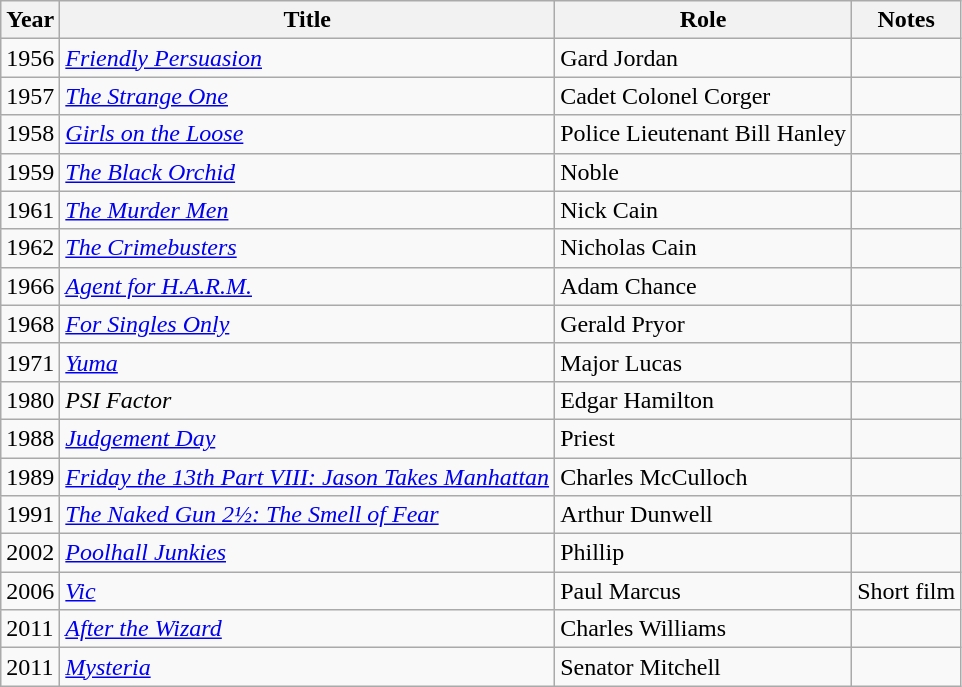<table class="wikitable sortable">
<tr>
<th>Year</th>
<th>Title</th>
<th>Role</th>
<th>Notes</th>
</tr>
<tr>
<td>1956</td>
<td><em><a href='#'>Friendly Persuasion</a></em></td>
<td>Gard Jordan</td>
<td></td>
</tr>
<tr>
<td>1957</td>
<td><em><a href='#'>The Strange One</a></em></td>
<td>Cadet Colonel Corger</td>
<td></td>
</tr>
<tr>
<td>1958</td>
<td><em><a href='#'>Girls on the Loose</a></em></td>
<td>Police Lieutenant Bill Hanley</td>
<td></td>
</tr>
<tr>
<td>1959</td>
<td><em><a href='#'>The Black Orchid</a></em></td>
<td>Noble</td>
<td></td>
</tr>
<tr>
<td>1961</td>
<td><em><a href='#'>The Murder Men</a></em></td>
<td>Nick Cain</td>
<td></td>
</tr>
<tr>
<td>1962</td>
<td><em><a href='#'>The Crimebusters</a></em></td>
<td>Nicholas Cain</td>
<td></td>
</tr>
<tr>
<td>1966</td>
<td><em><a href='#'>Agent for H.A.R.M.</a></em></td>
<td>Adam Chance</td>
<td></td>
</tr>
<tr>
<td>1968</td>
<td><em><a href='#'>For Singles Only</a></em></td>
<td>Gerald Pryor</td>
<td></td>
</tr>
<tr>
<td>1971</td>
<td><em><a href='#'>Yuma</a></em></td>
<td>Major Lucas</td>
<td></td>
</tr>
<tr>
<td>1980</td>
<td><em>PSI Factor</em></td>
<td>Edgar Hamilton</td>
<td></td>
</tr>
<tr>
<td>1988</td>
<td><em><a href='#'>Judgement Day</a></em></td>
<td>Priest</td>
<td></td>
</tr>
<tr>
<td>1989</td>
<td><em><a href='#'>Friday the 13th Part VIII: Jason Takes Manhattan</a></em></td>
<td>Charles McCulloch</td>
<td></td>
</tr>
<tr>
<td>1991</td>
<td><em><a href='#'>The Naked Gun 2½: The Smell of Fear</a></em></td>
<td>Arthur Dunwell</td>
<td></td>
</tr>
<tr>
<td>2002</td>
<td><em><a href='#'>Poolhall Junkies</a></em></td>
<td>Phillip</td>
<td></td>
</tr>
<tr>
<td>2006</td>
<td><em><a href='#'>Vic</a></em></td>
<td>Paul Marcus</td>
<td>Short film</td>
</tr>
<tr>
<td>2011</td>
<td><em><a href='#'>After the Wizard</a></em></td>
<td>Charles Williams</td>
<td></td>
</tr>
<tr>
<td>2011</td>
<td><em><a href='#'>Mysteria</a></em></td>
<td>Senator Mitchell</td>
<td></td>
</tr>
</table>
